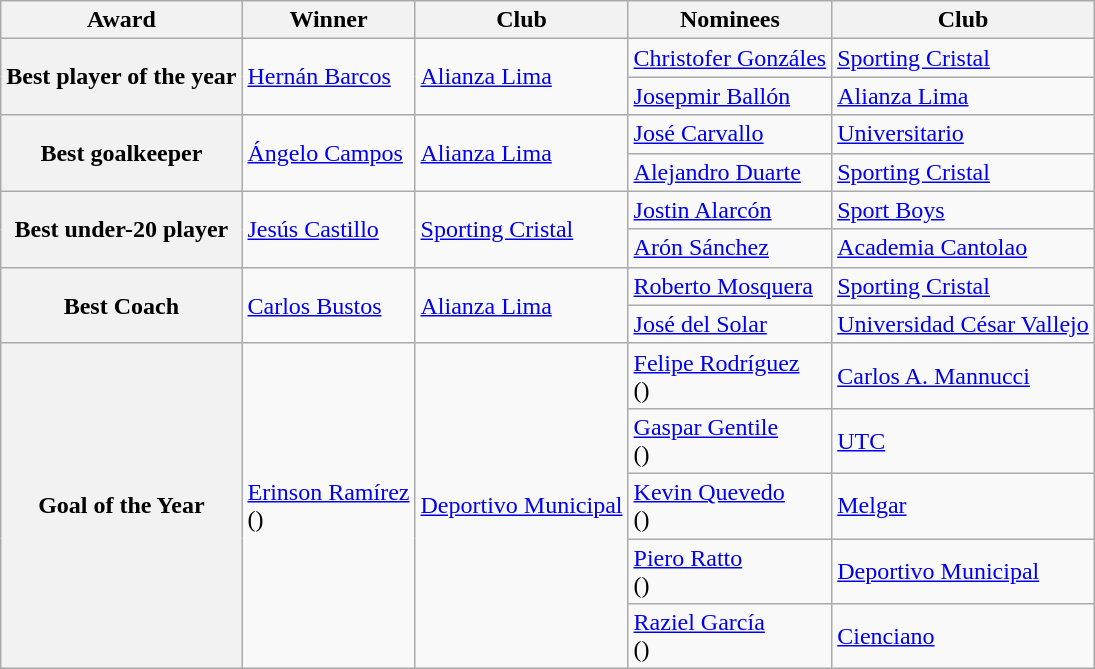<table class="wikitable">
<tr>
<th>Award</th>
<th>Winner</th>
<th>Club</th>
<th>Nominees</th>
<th>Club</th>
</tr>
<tr>
<th rowspan="2">Best player of the year</th>
<td rowspan="2"> <a href='#'>Hernán Barcos</a></td>
<td rowspan="2"><a href='#'>Alianza Lima</a></td>
<td> <a href='#'>Christofer Gonzáles</a></td>
<td><a href='#'>Sporting Cristal</a></td>
</tr>
<tr>
<td> <a href='#'>Josepmir Ballón</a></td>
<td><a href='#'>Alianza Lima</a></td>
</tr>
<tr>
<th rowspan="2">Best goalkeeper</th>
<td rowspan="2"> <a href='#'>Ángelo Campos</a></td>
<td rowspan="2"><a href='#'>Alianza Lima</a></td>
<td> <a href='#'>José Carvallo</a></td>
<td><a href='#'>Universitario</a></td>
</tr>
<tr>
<td> <a href='#'>Alejandro Duarte</a></td>
<td><a href='#'>Sporting Cristal</a></td>
</tr>
<tr>
<th rowspan="2">Best under-20 player</th>
<td rowspan="2"> <a href='#'>Jesús Castillo</a></td>
<td rowspan="2"><a href='#'>Sporting Cristal</a></td>
<td> <a href='#'>Jostin Alarcón</a></td>
<td><a href='#'>Sport Boys</a></td>
</tr>
<tr>
<td> <a href='#'>Arón Sánchez</a></td>
<td><a href='#'>Academia Cantolao</a></td>
</tr>
<tr>
<th rowspan="2">Best Coach</th>
<td rowspan="2"> <a href='#'>Carlos Bustos</a></td>
<td rowspan="2"><a href='#'>Alianza Lima</a></td>
<td> <a href='#'>Roberto Mosquera</a></td>
<td><a href='#'>Sporting Cristal</a></td>
</tr>
<tr>
<td> <a href='#'>José del Solar</a></td>
<td><a href='#'>Universidad César Vallejo</a></td>
</tr>
<tr>
<th rowspan="5">Goal of the Year</th>
<td rowspan="5"> <a href='#'>Erinson Ramírez</a><br>()</td>
<td rowspan="5"><a href='#'>Deportivo Municipal</a></td>
<td> <a href='#'>Felipe Rodríguez</a><br>()</td>
<td><a href='#'>Carlos A. Mannucci</a></td>
</tr>
<tr>
<td> <a href='#'>Gaspar Gentile</a><br>()</td>
<td><a href='#'>UTC</a></td>
</tr>
<tr>
<td> <a href='#'>Kevin Quevedo</a><br>()</td>
<td><a href='#'>Melgar</a></td>
</tr>
<tr>
<td> <a href='#'>Piero Ratto</a><br>()</td>
<td><a href='#'>Deportivo Municipal</a></td>
</tr>
<tr>
<td> <a href='#'>Raziel García</a><br>()</td>
<td><a href='#'>Cienciano</a></td>
</tr>
</table>
